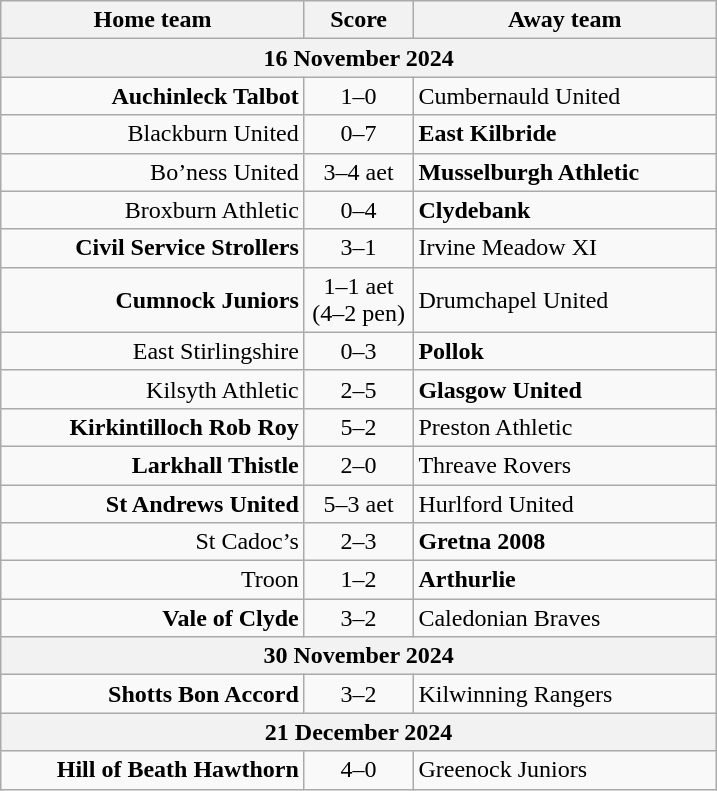<table cellspacing="0" cellpadding="4" border="0">
<tr>
<td valign="top"><br><table class="wikitable" style="border-collapse: collapse;">
<tr>
<th width="195" align="right">Home team</th>
<th width="65" align="center">Score</th>
<th width="195">Away team</th>
</tr>
<tr>
<th colspan="3">16 November 2024</th>
</tr>
<tr>
<td align="right"><strong>Auchinleck Talbot</strong></td>
<td align="center">1–0</td>
<td>Cumbernauld United</td>
</tr>
<tr>
<td align="right">Blackburn United</td>
<td align="center">0–7</td>
<td><strong>East Kilbride</strong></td>
</tr>
<tr>
<td align="right">Bo’ness United</td>
<td align="center">3–4 aet</td>
<td><strong>Musselburgh Athletic</strong></td>
</tr>
<tr>
<td align="right">Broxburn Athletic</td>
<td align="center">0–4</td>
<td><strong>Clydebank</strong></td>
</tr>
<tr>
<td align="right"><strong>Civil Service Strollers</strong></td>
<td align="center">3–1</td>
<td>Irvine Meadow XI</td>
</tr>
<tr>
<td align="right"><strong>Cumnock Juniors</strong></td>
<td align="center">1–1 aet<br>(4–2 pen)</td>
<td>Drumchapel United</td>
</tr>
<tr>
<td align="right">East Stirlingshire</td>
<td align="center">0–3</td>
<td><strong>Pollok</strong></td>
</tr>
<tr>
<td align="right">Kilsyth Athletic</td>
<td align="center">2–5</td>
<td><strong>Glasgow United</strong></td>
</tr>
<tr>
<td align="right"><strong>Kirkintilloch Rob Roy</strong></td>
<td align="center">5–2</td>
<td>Preston Athletic</td>
</tr>
<tr>
<td align="right"><strong>Larkhall Thistle</strong></td>
<td align="center">2–0</td>
<td>Threave Rovers</td>
</tr>
<tr>
<td align="right"><strong>St Andrews United</strong></td>
<td align="center">5–3 aet</td>
<td>Hurlford United</td>
</tr>
<tr>
<td align="right">St Cadoc’s</td>
<td align="center">2–3</td>
<td><strong>Gretna 2008</strong></td>
</tr>
<tr>
<td align="right">Troon</td>
<td align="center">1–2</td>
<td><strong>Arthurlie</strong></td>
</tr>
<tr>
<td align="right"><strong>Vale of Clyde</strong></td>
<td align="center">3–2</td>
<td>Caledonian Braves</td>
</tr>
<tr>
<th colspan="3">30 November 2024</th>
</tr>
<tr>
<td align="right"><strong>Shotts Bon Accord</strong></td>
<td align="center">3–2</td>
<td>Kilwinning Rangers</td>
</tr>
<tr>
<th colspan="3">21 December 2024</th>
</tr>
<tr>
<td align="right"><strong>Hill of Beath Hawthorn</strong></td>
<td align="center">4–0</td>
<td>Greenock Juniors</td>
</tr>
</table>
</td>
</tr>
</table>
